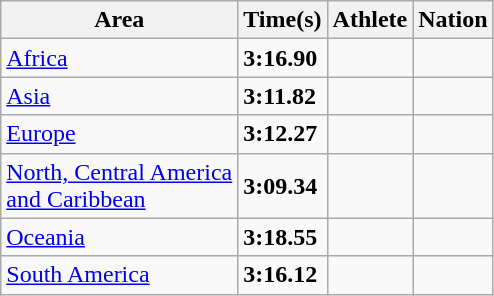<table class="wikitable">
<tr>
<th>Area</th>
<th>Time(s)</th>
<th>Athlete</th>
<th>Nation</th>
</tr>
<tr>
<td><a href='#'>Africa</a> </td>
<td><strong>3:16.90</strong></td>
<td></td>
<td></td>
</tr>
<tr>
<td><a href='#'>Asia</a> </td>
<td><strong>3:11.82</strong></td>
<td></td>
<td></td>
</tr>
<tr>
<td><a href='#'>Europe</a> </td>
<td><strong>3:12.27</strong></td>
<td></td>
<td></td>
</tr>
<tr>
<td><a href='#'>North, Central America<br> and Caribbean</a> </td>
<td><strong>3:09.34</strong> </td>
<td></td>
<td></td>
</tr>
<tr>
<td><a href='#'>Oceania</a> </td>
<td><strong>3:18.55</strong></td>
<td></td>
<td></td>
</tr>
<tr>
<td><a href='#'>South America</a> </td>
<td><strong>3:16.12</strong></td>
<td></td>
<td></td>
</tr>
</table>
